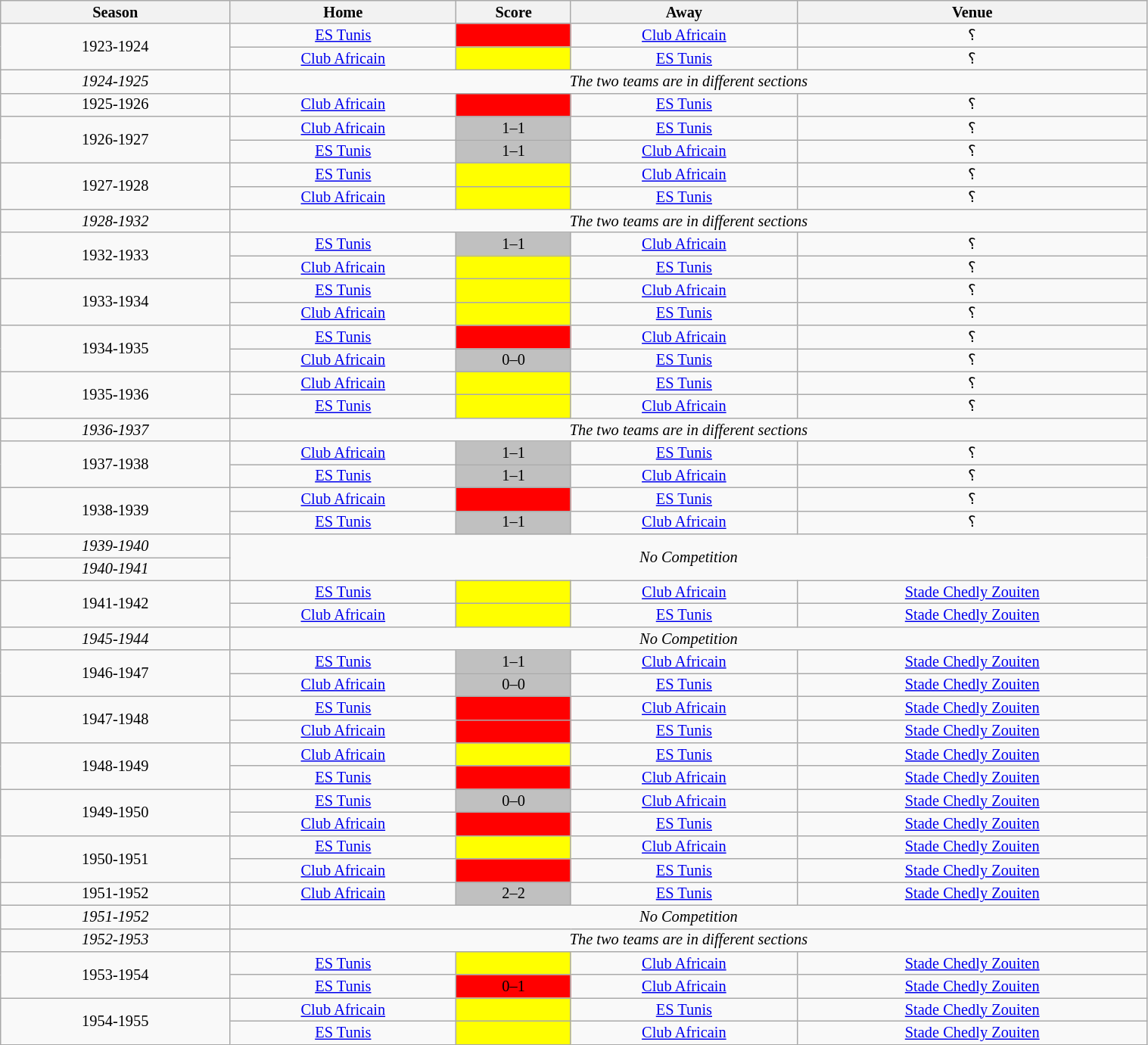<table class="wikitable sortable alternance" style="font-size:85%; text-align:center; line-height:14px;" width=80%>
<tr>
<th rowspan="1" width="20%">Season</th>
<th>Home</th>
<th rowspan="1" width="10%">Score</th>
<th>Away</th>
<th>Venue</th>
</tr>
<tr>
<td rowspan="2">1923-1924</td>
<td><a href='#'>ES Tunis</a></td>
<td bgcolor="red"></td>
<td><a href='#'>Club Africain</a></td>
<td>؟</td>
</tr>
<tr>
<td><a href='#'>Club Africain</a></td>
<td bgcolor="yellow"></td>
<td><a href='#'>ES Tunis</a></td>
<td>؟</td>
</tr>
<tr>
<td><em>1924-1925</em></td>
<td colspan="4"><em>The two teams are in different sections</em></td>
</tr>
<tr>
<td>1925-1926</td>
<td><a href='#'>Club Africain</a></td>
<td bgcolor="red"></td>
<td><a href='#'>ES Tunis</a></td>
<td>؟</td>
</tr>
<tr>
<td rowspan="2">1926-1927</td>
<td><a href='#'>Club Africain</a></td>
<td style="background: silver;">1–1</td>
<td><a href='#'>ES Tunis</a></td>
<td>؟</td>
</tr>
<tr>
<td><a href='#'>ES Tunis</a></td>
<td style="background: silver;">1–1</td>
<td><a href='#'>Club Africain</a></td>
<td>؟</td>
</tr>
<tr>
<td rowspan="2">1927-1928</td>
<td><a href='#'>ES Tunis</a></td>
<td bgcolor="yellow"></td>
<td><a href='#'>Club Africain</a></td>
<td>؟</td>
</tr>
<tr>
<td><a href='#'>Club Africain</a></td>
<td bgcolor="yellow"></td>
<td><a href='#'>ES Tunis</a></td>
<td>؟</td>
</tr>
<tr>
<td><em>1928-1932</em></td>
<td colspan="4"><em>The two teams are in different sections</em></td>
</tr>
<tr>
<td rowspan="2">1932-1933</td>
<td><a href='#'>ES Tunis</a></td>
<td style="background: silver;">1–1</td>
<td><a href='#'>Club Africain</a></td>
<td>؟</td>
</tr>
<tr>
<td><a href='#'>Club Africain</a></td>
<td bgcolor="yellow"></td>
<td><a href='#'>ES Tunis</a></td>
<td>؟</td>
</tr>
<tr>
<td rowspan="2">1933-1934</td>
<td><a href='#'>ES Tunis</a></td>
<td bgcolor="yellow"></td>
<td><a href='#'>Club Africain</a></td>
<td>؟</td>
</tr>
<tr>
<td><a href='#'>Club Africain</a></td>
<td bgcolor="yellow"></td>
<td><a href='#'>ES Tunis</a></td>
<td>؟</td>
</tr>
<tr>
<td rowspan="2">1934-1935</td>
<td><a href='#'>ES Tunis</a></td>
<td bgcolor="red"></td>
<td><a href='#'>Club Africain</a></td>
<td>؟</td>
</tr>
<tr>
<td><a href='#'>Club Africain</a></td>
<td style="background: silver;">0–0</td>
<td><a href='#'>ES Tunis</a></td>
<td>؟</td>
</tr>
<tr>
<td rowspan="2">1935-1936</td>
<td><a href='#'>Club Africain</a></td>
<td bgcolor="yellow"></td>
<td><a href='#'>ES Tunis</a></td>
<td>؟</td>
</tr>
<tr>
<td><a href='#'>ES Tunis</a></td>
<td bgcolor="yellow"></td>
<td><a href='#'>Club Africain</a></td>
<td>؟</td>
</tr>
<tr>
<td><em>1936-1937</em></td>
<td colspan="4"><em>The two teams are in different sections</em></td>
</tr>
<tr>
<td rowspan="2">1937-1938</td>
<td><a href='#'>Club Africain</a></td>
<td style="background: silver;">1–1</td>
<td><a href='#'>ES Tunis</a></td>
<td>؟</td>
</tr>
<tr>
<td><a href='#'>ES Tunis</a></td>
<td style="background: silver;">1–1</td>
<td><a href='#'>Club Africain</a></td>
<td>؟</td>
</tr>
<tr>
<td rowspan="2">1938-1939</td>
<td><a href='#'>Club Africain</a></td>
<td bgcolor="red"></td>
<td><a href='#'>ES Tunis</a></td>
<td>؟</td>
</tr>
<tr>
<td><a href='#'>ES Tunis</a></td>
<td style="background: silver;">1–1</td>
<td><a href='#'>Club Africain</a></td>
<td>؟</td>
</tr>
<tr>
<td><em>1939-1940</em></td>
<td colspan="4" rowspan="2"><em>No Competition</em></td>
</tr>
<tr>
<td><em>1940-1941</em></td>
</tr>
<tr>
<td rowspan="2">1941-1942</td>
<td><a href='#'>ES Tunis</a></td>
<td bgcolor="yellow"></td>
<td><a href='#'>Club Africain</a></td>
<td><a href='#'>Stade Chedly Zouiten</a></td>
</tr>
<tr>
<td><a href='#'>Club Africain</a></td>
<td bgcolor="yellow"></td>
<td><a href='#'>ES Tunis</a></td>
<td><a href='#'>Stade Chedly Zouiten</a></td>
</tr>
<tr>
<td><em>1945-1944</em></td>
<td colspan="4"><em>No Competition</em></td>
</tr>
<tr>
<td rowspan="2">1946-1947</td>
<td><a href='#'>ES Tunis</a></td>
<td style="background: silver;">1–1</td>
<td><a href='#'>Club Africain</a></td>
<td><a href='#'>Stade Chedly Zouiten</a></td>
</tr>
<tr>
<td><a href='#'>Club Africain</a></td>
<td style="background: silver;">0–0</td>
<td><a href='#'>ES Tunis</a></td>
<td><a href='#'>Stade Chedly Zouiten</a></td>
</tr>
<tr>
<td rowspan="2">1947-1948</td>
<td><a href='#'>ES Tunis</a></td>
<td bgcolor="red"></td>
<td><a href='#'>Club Africain</a></td>
<td><a href='#'>Stade Chedly Zouiten</a></td>
</tr>
<tr>
<td><a href='#'>Club Africain</a></td>
<td bgcolor="red"></td>
<td><a href='#'>ES Tunis</a></td>
<td><a href='#'>Stade Chedly Zouiten</a></td>
</tr>
<tr>
<td rowspan="2">1948-1949</td>
<td><a href='#'>Club Africain</a></td>
<td bgcolor="yellow"></td>
<td><a href='#'>ES Tunis</a></td>
<td><a href='#'>Stade Chedly Zouiten</a></td>
</tr>
<tr>
<td><a href='#'>ES Tunis</a></td>
<td bgcolor="red"></td>
<td><a href='#'>Club Africain</a></td>
<td><a href='#'>Stade Chedly Zouiten</a></td>
</tr>
<tr>
<td rowspan="2">1949-1950</td>
<td><a href='#'>ES Tunis</a></td>
<td style="background: silver;">0–0</td>
<td><a href='#'>Club Africain</a></td>
<td><a href='#'>Stade Chedly Zouiten</a></td>
</tr>
<tr>
<td><a href='#'>Club Africain</a></td>
<td bgcolor="red"></td>
<td><a href='#'>ES Tunis</a></td>
<td><a href='#'>Stade Chedly Zouiten</a></td>
</tr>
<tr>
<td rowspan="2">1950-1951</td>
<td><a href='#'>ES Tunis</a></td>
<td bgcolor="yellow"></td>
<td><a href='#'>Club Africain</a></td>
<td><a href='#'>Stade Chedly Zouiten</a></td>
</tr>
<tr>
<td><a href='#'>Club Africain</a></td>
<td bgcolor="red"></td>
<td><a href='#'>ES Tunis</a></td>
<td><a href='#'>Stade Chedly Zouiten</a></td>
</tr>
<tr>
<td>1951-1952</td>
<td><a href='#'>Club Africain</a></td>
<td style="background: silver;">2–2</td>
<td><a href='#'>ES Tunis</a></td>
<td><a href='#'>Stade Chedly Zouiten</a></td>
</tr>
<tr>
<td><em>1951-1952</em></td>
<td colspan="4"><em>No Competition</em></td>
</tr>
<tr>
<td><em>1952-1953</em></td>
<td colspan="4"><em>The two teams are in different sections</em></td>
</tr>
<tr>
<td rowspan="2">1953-1954</td>
<td><a href='#'>ES Tunis</a></td>
<td bgcolor="yellow"></td>
<td><a href='#'>Club Africain</a></td>
<td><a href='#'>Stade Chedly Zouiten</a></td>
</tr>
<tr>
<td><a href='#'>ES Tunis</a></td>
<td bgcolor="red">0–1</td>
<td><a href='#'>Club Africain</a></td>
<td><a href='#'>Stade Chedly Zouiten</a></td>
</tr>
<tr>
<td rowspan="2">1954-1955</td>
<td><a href='#'>Club Africain</a></td>
<td bgcolor="yellow"></td>
<td><a href='#'>ES Tunis</a></td>
<td><a href='#'>Stade Chedly Zouiten</a></td>
</tr>
<tr>
<td><a href='#'>ES Tunis</a></td>
<td bgcolor="yellow"></td>
<td><a href='#'>Club Africain</a></td>
<td><a href='#'>Stade Chedly Zouiten</a></td>
</tr>
</table>
